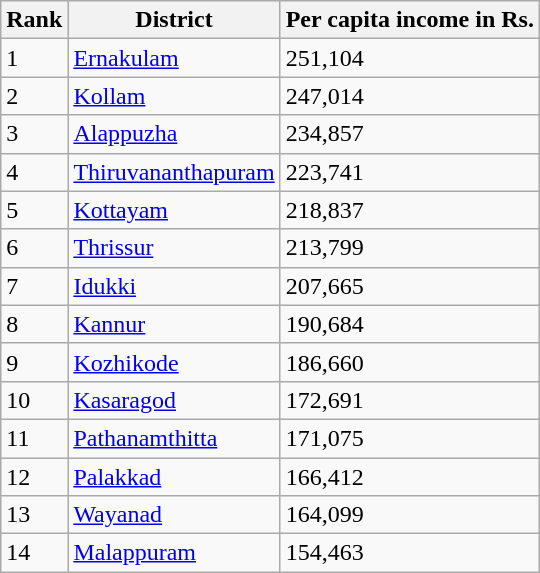<table class="wikitable sortable">
<tr>
<th>Rank</th>
<th>District</th>
<th>Per capita income in Rs.</th>
</tr>
<tr>
<td>1</td>
<td><a href='#'>Ernakulam</a></td>
<td>251,104</td>
</tr>
<tr>
<td>2</td>
<td><a href='#'>Kollam</a></td>
<td>247,014</td>
</tr>
<tr>
<td>3</td>
<td><a href='#'>Alappuzha</a></td>
<td>234,857</td>
</tr>
<tr>
<td>4</td>
<td><a href='#'>Thiruvananthapuram</a></td>
<td>223,741</td>
</tr>
<tr>
<td>5</td>
<td><a href='#'>Kottayam</a></td>
<td>218,837</td>
</tr>
<tr>
<td>6</td>
<td><a href='#'>Thrissur</a></td>
<td>213,799</td>
</tr>
<tr>
<td>7</td>
<td><a href='#'>Idukki</a></td>
<td>207,665</td>
</tr>
<tr>
<td>8</td>
<td><a href='#'>Kannur</a></td>
<td>190,684</td>
</tr>
<tr>
<td>9</td>
<td><a href='#'>Kozhikode</a></td>
<td>186,660</td>
</tr>
<tr>
<td>10</td>
<td><a href='#'>Kasaragod</a></td>
<td>172,691</td>
</tr>
<tr>
<td>11</td>
<td><a href='#'>Pathanamthitta</a></td>
<td>171,075</td>
</tr>
<tr>
<td>12</td>
<td><a href='#'>Palakkad</a></td>
<td>166,412</td>
</tr>
<tr>
<td>13</td>
<td><a href='#'>Wayanad</a></td>
<td>164,099</td>
</tr>
<tr>
<td>14</td>
<td><a href='#'>Malappuram</a></td>
<td>154,463</td>
</tr>
</table>
